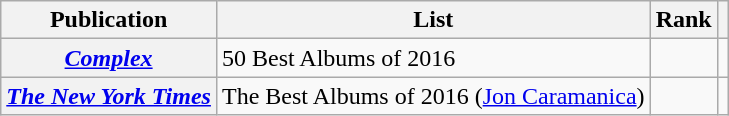<table class="wikitable sortable plainrowheaders" style="border:none; margin:0;">
<tr>
<th scope="col">Publication</th>
<th scope="col" class="unsortable">List</th>
<th scope="col" data-sort-type="number">Rank</th>
<th scope="col" class="unsortable"></th>
</tr>
<tr>
<th scope="row"><em><a href='#'>Complex</a></em></th>
<td>50 Best Albums of 2016</td>
<td></td>
<td></td>
</tr>
<tr>
<th scope="row"><em><a href='#'>The New York Times</a></em></th>
<td>The Best Albums of 2016 (<a href='#'>Jon Caramanica</a>)</td>
<td></td>
<td></td>
</tr>
</table>
